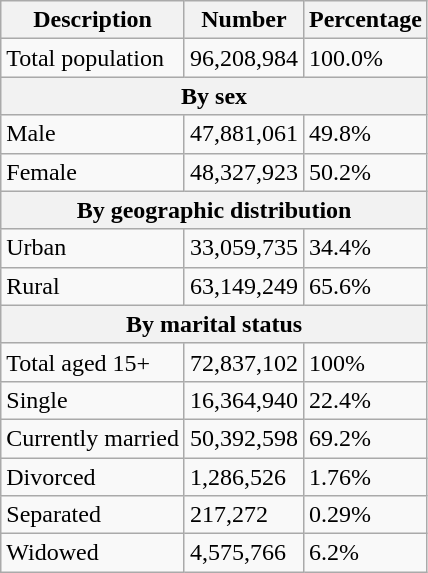<table class="wikitable floatright">
<tr>
<th>Description</th>
<th>Number</th>
<th>Percentage</th>
</tr>
<tr>
<td>Total population</td>
<td>96,208,984</td>
<td>100.0%</td>
</tr>
<tr>
<th colspan="3">By sex</th>
</tr>
<tr>
<td>Male</td>
<td>47,881,061</td>
<td>49.8%</td>
</tr>
<tr>
<td>Female</td>
<td>48,327,923</td>
<td>50.2%</td>
</tr>
<tr>
<th colspan="3">By geographic distribution</th>
</tr>
<tr>
<td>Urban</td>
<td>33,059,735</td>
<td>34.4%</td>
</tr>
<tr>
<td>Rural</td>
<td>63,149,249</td>
<td>65.6%</td>
</tr>
<tr>
<th colspan="3">By marital status</th>
</tr>
<tr>
<td>Total aged 15+</td>
<td>72,837,102</td>
<td>100%</td>
</tr>
<tr>
<td>Single</td>
<td>16,364,940</td>
<td>22.4%</td>
</tr>
<tr>
<td>Currently married</td>
<td>50,392,598</td>
<td>69.2%</td>
</tr>
<tr>
<td>Divorced</td>
<td>1,286,526</td>
<td>1.76%</td>
</tr>
<tr>
<td>Separated</td>
<td>217,272</td>
<td>0.29%</td>
</tr>
<tr>
<td>Widowed</td>
<td>4,575,766</td>
<td>6.2%</td>
</tr>
</table>
